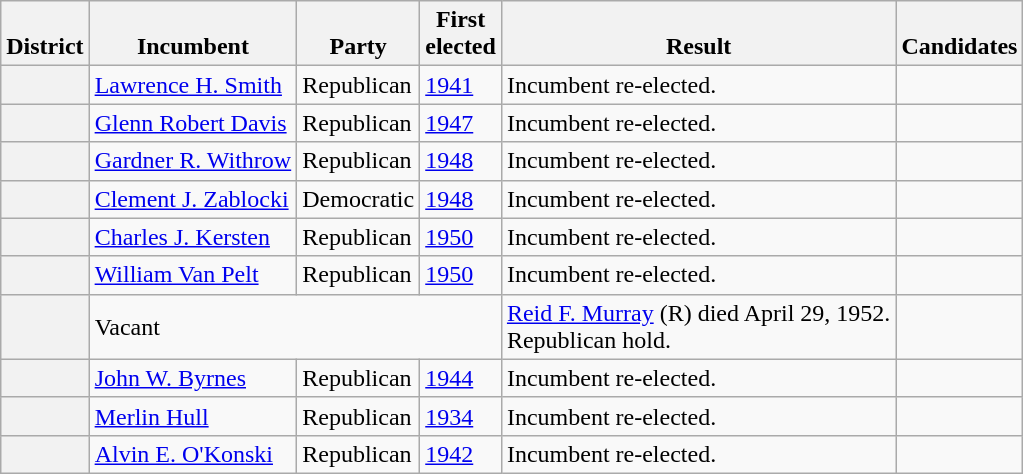<table class=wikitable>
<tr valign=bottom>
<th>District</th>
<th>Incumbent</th>
<th>Party</th>
<th>First<br>elected</th>
<th>Result</th>
<th>Candidates</th>
</tr>
<tr>
<th></th>
<td><a href='#'>Lawrence H. Smith</a></td>
<td>Republican</td>
<td><a href='#'>1941</a></td>
<td>Incumbent re-elected.</td>
<td nowrap></td>
</tr>
<tr>
<th></th>
<td><a href='#'>Glenn Robert Davis</a></td>
<td>Republican</td>
<td><a href='#'>1947</a></td>
<td>Incumbent re-elected.</td>
<td nowrap></td>
</tr>
<tr>
<th></th>
<td><a href='#'>Gardner R. Withrow</a></td>
<td>Republican</td>
<td><a href='#'>1948</a></td>
<td>Incumbent re-elected.</td>
<td nowrap></td>
</tr>
<tr>
<th></th>
<td><a href='#'>Clement J. Zablocki</a></td>
<td>Democratic</td>
<td><a href='#'>1948</a></td>
<td>Incumbent re-elected.</td>
<td nowrap></td>
</tr>
<tr>
<th></th>
<td><a href='#'>Charles J. Kersten</a></td>
<td>Republican</td>
<td><a href='#'>1950</a></td>
<td>Incumbent re-elected.</td>
<td nowrap></td>
</tr>
<tr>
<th></th>
<td><a href='#'>William Van Pelt</a></td>
<td>Republican</td>
<td><a href='#'>1950</a></td>
<td>Incumbent re-elected.</td>
<td nowrap></td>
</tr>
<tr>
<th></th>
<td colspan=3>Vacant</td>
<td><a href='#'>Reid F. Murray</a> (R) died April 29, 1952.<br>Republican hold.</td>
<td nowrap></td>
</tr>
<tr>
<th></th>
<td><a href='#'>John W. Byrnes</a></td>
<td>Republican</td>
<td><a href='#'>1944</a></td>
<td>Incumbent re-elected.</td>
<td nowrap></td>
</tr>
<tr>
<th></th>
<td><a href='#'>Merlin Hull</a></td>
<td>Republican</td>
<td><a href='#'>1934</a></td>
<td>Incumbent re-elected.</td>
<td nowrap></td>
</tr>
<tr>
<th></th>
<td><a href='#'>Alvin E. O'Konski</a></td>
<td>Republican</td>
<td><a href='#'>1942</a></td>
<td>Incumbent re-elected.</td>
<td nowrap></td>
</tr>
</table>
